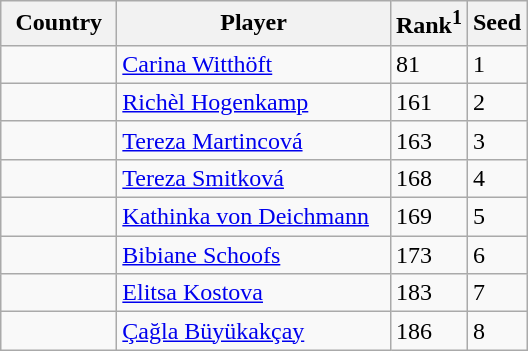<table class="sortable wikitable">
<tr>
<th width="70">Country</th>
<th width="175">Player</th>
<th>Rank<sup>1</sup></th>
<th>Seed</th>
</tr>
<tr>
<td></td>
<td><a href='#'>Carina Witthöft</a></td>
<td>81</td>
<td>1</td>
</tr>
<tr>
<td></td>
<td><a href='#'>Richèl Hogenkamp</a></td>
<td>161</td>
<td>2</td>
</tr>
<tr>
<td></td>
<td><a href='#'>Tereza Martincová</a></td>
<td>163</td>
<td>3</td>
</tr>
<tr>
<td></td>
<td><a href='#'>Tereza Smitková</a></td>
<td>168</td>
<td>4</td>
</tr>
<tr>
<td></td>
<td><a href='#'>Kathinka von Deichmann</a></td>
<td>169</td>
<td>5</td>
</tr>
<tr>
<td></td>
<td><a href='#'>Bibiane Schoofs</a></td>
<td>173</td>
<td>6</td>
</tr>
<tr>
<td></td>
<td><a href='#'>Elitsa Kostova</a></td>
<td>183</td>
<td>7</td>
</tr>
<tr>
<td></td>
<td><a href='#'>Çağla Büyükakçay</a></td>
<td>186</td>
<td>8</td>
</tr>
</table>
